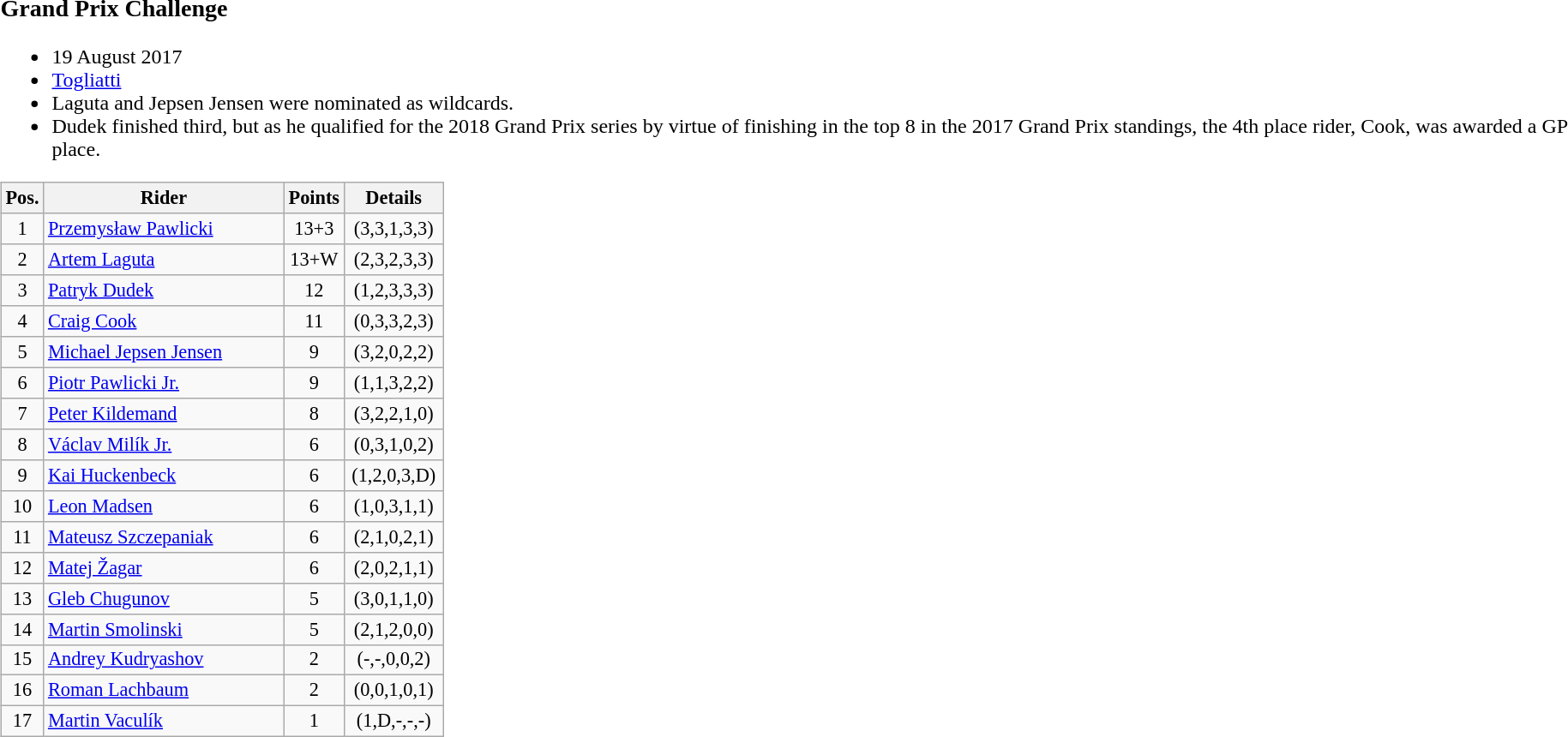<table width=100%>
<tr>
<td width=50% valign=top><br><h3>Grand Prix Challenge</h3><ul><li>19 August 2017</li><li> <a href='#'>Togliatti</a></li><li>Laguta and Jepsen Jensen were nominated as wildcards.</li><li>Dudek finished third, but as he qualified for the 2018 Grand Prix series by virtue of finishing in the top 8 in the 2017 Grand Prix standings, the 4th place rider, Cook, was awarded a GP place.</li></ul><table class=wikitable style="font-size:93%; text-align:center;">
<tr>
<th width=25px>Pos.</th>
<th width=180px>Rider</th>
<th width=40px>Points</th>
<th width=70px>Details</th>
</tr>
<tr>
<td>1</td>
<td style="text-align:left;"> <a href='#'>Przemysław Pawlicki</a></td>
<td>13+3</td>
<td>(3,3,1,3,3)</td>
</tr>
<tr>
<td>2</td>
<td style="text-align:left;"> <a href='#'>Artem Laguta</a></td>
<td>13+W</td>
<td>(2,3,2,3,3)</td>
</tr>
<tr>
<td>3</td>
<td style="text-align:left;"> <a href='#'>Patryk Dudek</a></td>
<td>12</td>
<td>(1,2,3,3,3)</td>
</tr>
<tr>
<td>4</td>
<td style="text-align:left;"> <a href='#'>Craig Cook</a></td>
<td>11</td>
<td>(0,3,3,2,3)</td>
</tr>
<tr>
<td>5</td>
<td style="text-align:left;"> <a href='#'>Michael Jepsen Jensen</a></td>
<td>9</td>
<td>(3,2,0,2,2)</td>
</tr>
<tr>
<td>6</td>
<td style="text-align:left;"> <a href='#'>Piotr Pawlicki Jr.</a></td>
<td>9</td>
<td>(1,1,3,2,2)</td>
</tr>
<tr>
<td>7</td>
<td style="text-align:left;"> <a href='#'>Peter Kildemand</a></td>
<td>8</td>
<td>(3,2,2,1,0)</td>
</tr>
<tr>
<td>8</td>
<td style="text-align:left;"> <a href='#'>Václav Milík Jr.</a></td>
<td>6</td>
<td>(0,3,1,0,2)</td>
</tr>
<tr>
<td>9</td>
<td style="text-align:left;"> <a href='#'>Kai Huckenbeck</a></td>
<td>6</td>
<td>(1,2,0,3,D)</td>
</tr>
<tr>
<td>10</td>
<td style="text-align:left;"> <a href='#'>Leon Madsen</a></td>
<td>6</td>
<td>(1,0,3,1,1)</td>
</tr>
<tr>
<td>11</td>
<td style="text-align:left;"> <a href='#'>Mateusz Szczepaniak</a></td>
<td>6</td>
<td>(2,1,0,2,1)</td>
</tr>
<tr>
<td>12</td>
<td style="text-align:left;"> <a href='#'>Matej Žagar</a></td>
<td>6</td>
<td>(2,0,2,1,1)</td>
</tr>
<tr>
<td>13</td>
<td style="text-align:left;"> <a href='#'>Gleb Chugunov</a></td>
<td>5</td>
<td>(3,0,1,1,0)</td>
</tr>
<tr>
<td>14</td>
<td style="text-align:left;"> <a href='#'>Martin Smolinski</a></td>
<td>5</td>
<td>(2,1,2,0,0)</td>
</tr>
<tr>
<td>15</td>
<td style="text-align:left;"> <a href='#'>Andrey Kudryashov</a></td>
<td>2</td>
<td>(-,-,0,0,2)</td>
</tr>
<tr>
<td>16</td>
<td style="text-align:left;"> <a href='#'>Roman Lachbaum</a></td>
<td>2</td>
<td>(0,0,1,0,1)</td>
</tr>
<tr>
<td>17</td>
<td style="text-align:left;"> <a href='#'>Martin Vaculík</a></td>
<td>1</td>
<td>(1,D,-,-,-)</td>
</tr>
</table>
</td>
</tr>
</table>
